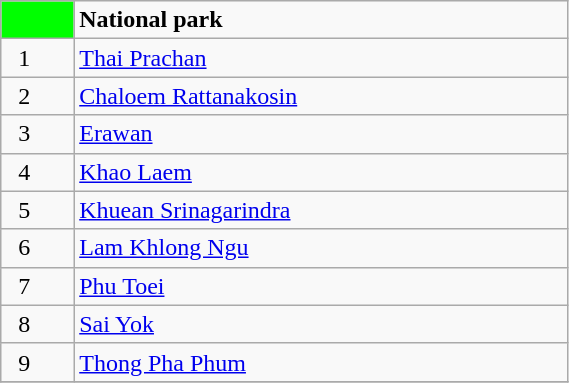<table class= "wikitable" style= "width:30%; display:inline-table;">
<tr>
<td style="width:3%; background:#00FF00;"> </td>
<td style="width:27%;"><strong>National park</strong></td>
</tr>
<tr>
<td>  1</td>
<td><a href='#'>Thai Prachan</a></td>
</tr>
<tr>
<td>  2</td>
<td><a href='#'>Chaloem Rattanakosin</a></td>
</tr>
<tr>
<td>  3</td>
<td><a href='#'>Erawan</a></td>
</tr>
<tr>
<td>  4</td>
<td><a href='#'>Khao Laem</a></td>
</tr>
<tr>
<td>  5</td>
<td><a href='#'>Khuean Srinagarindra</a></td>
</tr>
<tr>
<td>  6</td>
<td><a href='#'>Lam Khlong Ngu</a></td>
</tr>
<tr>
<td>  7</td>
<td><a href='#'>Phu Toei</a></td>
</tr>
<tr>
<td>  8</td>
<td><a href='#'>Sai Yok</a></td>
</tr>
<tr>
<td>  9</td>
<td><a href='#'>Thong Pha Phum</a></td>
</tr>
<tr>
</tr>
</table>
